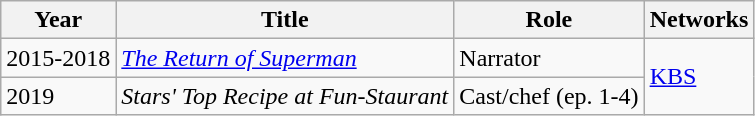<table class="wikitable sortable">
<tr>
<th>Year</th>
<th>Title</th>
<th>Role</th>
<th>Networks</th>
</tr>
<tr>
<td>2015-2018</td>
<td><a href='#'><em>The Return of Superman</em></a></td>
<td>Narrator</td>
<td rowspan="2"><a href='#'>KBS</a></td>
</tr>
<tr>
<td>2019</td>
<td><em>Stars' Top Recipe at Fun-Staurant</em></td>
<td>Cast/chef (ep. 1-4)</td>
</tr>
</table>
